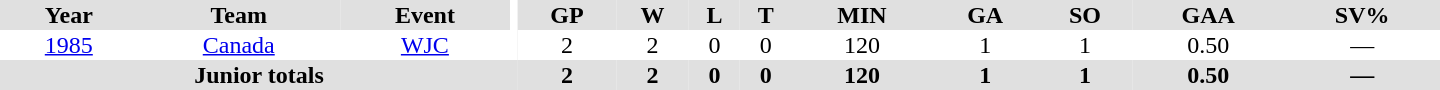<table border="0" cellpadding="1" cellspacing="0" ID="Table3" style="text-align:center; width:60em">
<tr ALIGN="center" bgcolor="#e0e0e0">
<th>Year</th>
<th>Team</th>
<th>Event</th>
<th rowspan="99" bgcolor="#ffffff"></th>
<th>GP</th>
<th>W</th>
<th>L</th>
<th>T</th>
<th>MIN</th>
<th>GA</th>
<th>SO</th>
<th>GAA</th>
<th>SV%</th>
</tr>
<tr>
<td><a href='#'>1985</a></td>
<td><a href='#'>Canada</a></td>
<td><a href='#'>WJC</a></td>
<td>2</td>
<td>2</td>
<td>0</td>
<td>0</td>
<td>120</td>
<td>1</td>
<td>1</td>
<td>0.50</td>
<td>—</td>
</tr>
<tr bgcolor="#e0e0e0">
<th colspan=4>Junior totals</th>
<th>2</th>
<th>2</th>
<th>0</th>
<th>0</th>
<th>120</th>
<th>1</th>
<th>1</th>
<th>0.50</th>
<th>—</th>
</tr>
</table>
